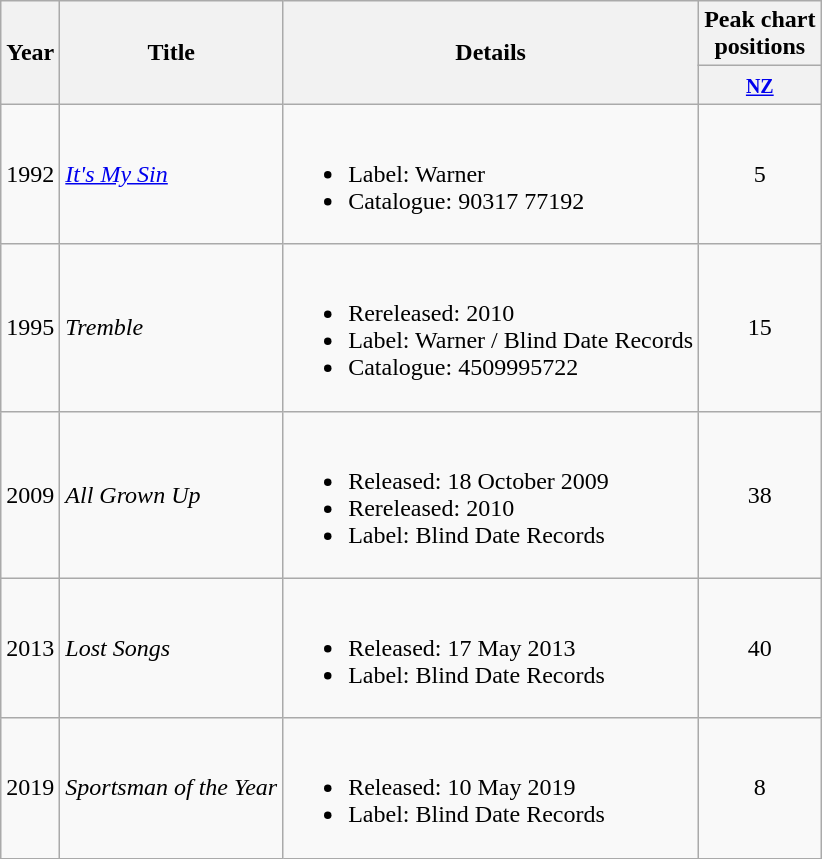<table class="wikitable plainrowheaders">
<tr>
<th rowspan="2">Year</th>
<th rowspan="2">Title</th>
<th rowspan="2">Details</th>
<th>Peak chart<br>positions</th>
</tr>
<tr>
<th><small><a href='#'>NZ</a></small></th>
</tr>
<tr>
<td>1992</td>
<td><em><a href='#'>It's My Sin</a></em></td>
<td><br><ul><li>Label: Warner</li><li>Catalogue: 90317 77192</li></ul></td>
<td align="center">5</td>
</tr>
<tr>
<td>1995</td>
<td><em>Tremble</em></td>
<td><br><ul><li>Rereleased: 2010</li><li>Label: Warner / Blind Date Records</li><li>Catalogue: 4509995722</li></ul></td>
<td align="center">15</td>
</tr>
<tr>
<td>2009</td>
<td><em>All Grown Up</em></td>
<td><br><ul><li>Released: 18 October 2009</li><li>Rereleased: 2010</li><li>Label: Blind Date Records</li></ul></td>
<td align="center">38</td>
</tr>
<tr>
<td>2013</td>
<td><em>Lost Songs</em></td>
<td><br><ul><li>Released: 17 May 2013</li><li>Label: Blind Date Records</li></ul></td>
<td align="center">40</td>
</tr>
<tr>
<td>2019</td>
<td><em>Sportsman of the Year</em></td>
<td><br><ul><li>Released: 10 May 2019</li><li>Label: Blind Date Records</li></ul></td>
<td align="center">8<br></td>
</tr>
</table>
